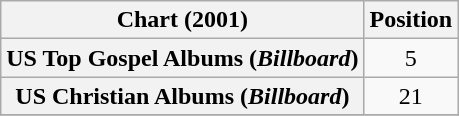<table class="wikitable sortable plainrowheaders" style="text-align:center">
<tr>
<th scope="col">Chart (2001)</th>
<th scope="col">Position</th>
</tr>
<tr>
<th scope="row">US Top Gospel Albums (<em>Billboard</em>)</th>
<td align="center">5</td>
</tr>
<tr>
<th scope="row">US Christian Albums (<em>Billboard</em>)</th>
<td align="center">21</td>
</tr>
<tr>
</tr>
</table>
